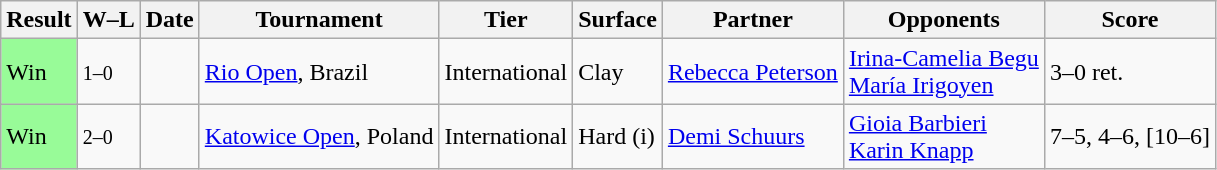<table class="sortable wikitable">
<tr>
<th>Result</th>
<th class="unsortable">W–L</th>
<th>Date</th>
<th>Tournament</th>
<th>Tier</th>
<th>Surface</th>
<th>Partner</th>
<th>Opponents</th>
<th class="unsortable">Score</th>
</tr>
<tr>
<td bgcolor="98FB98">Win</td>
<td><small>1–0</small></td>
<td><a href='#'></a></td>
<td><a href='#'>Rio Open</a>, Brazil</td>
<td>International</td>
<td>Clay</td>
<td> <a href='#'>Rebecca Peterson</a></td>
<td> <a href='#'>Irina-Camelia Begu</a> <br>  <a href='#'>María Irigoyen</a></td>
<td>3–0 ret.</td>
</tr>
<tr>
<td bgcolor="98FB98">Win</td>
<td><small>2–0</small></td>
<td><a href='#'></a></td>
<td><a href='#'>Katowice Open</a>, Poland</td>
<td>International</td>
<td>Hard (i)</td>
<td> <a href='#'>Demi Schuurs</a></td>
<td> <a href='#'>Gioia Barbieri</a> <br>  <a href='#'>Karin Knapp</a></td>
<td>7–5, 4–6, [10–6]</td>
</tr>
</table>
